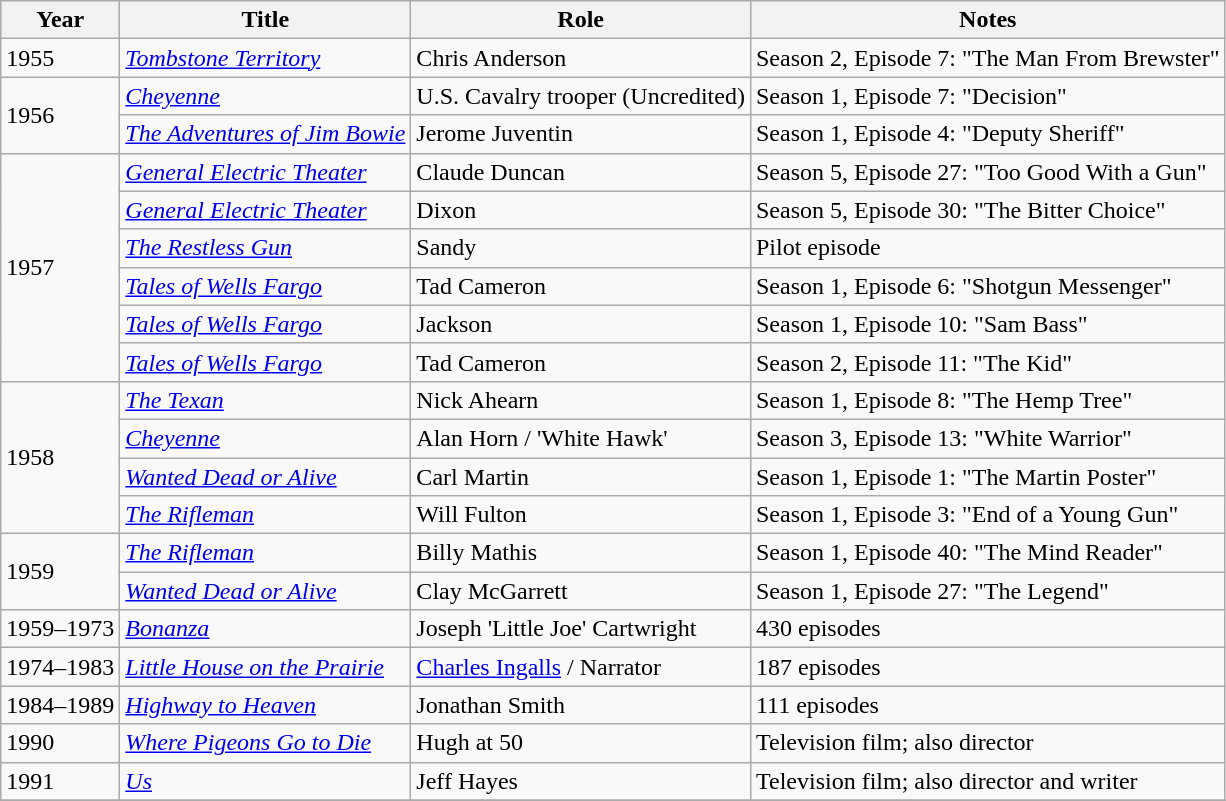<table class="wikitable sortable">
<tr>
<th>Year</th>
<th>Title</th>
<th>Role</th>
<th class=unsortable>Notes</th>
</tr>
<tr>
<td>1955</td>
<td><em><a href='#'>Tombstone Territory</a></em></td>
<td>Chris Anderson</td>
<td>Season 2, Episode 7: "The Man From Brewster"</td>
</tr>
<tr>
<td rowspan="2">1956</td>
<td><em><a href='#'>Cheyenne</a></em></td>
<td>U.S. Cavalry trooper (Uncredited)</td>
<td>Season 1, Episode 7: "Decision"</td>
</tr>
<tr>
<td><em><a href='#'>The Adventures of Jim Bowie</a></em></td>
<td>Jerome Juventin</td>
<td>Season 1, Episode 4: "Deputy Sheriff"</td>
</tr>
<tr>
<td rowspan="6">1957</td>
<td><em><a href='#'>General Electric Theater</a></em></td>
<td>Claude Duncan</td>
<td>Season 5, Episode 27: "Too Good With a Gun"</td>
</tr>
<tr>
<td><em><a href='#'>General Electric Theater</a></em></td>
<td>Dixon</td>
<td>Season 5, Episode 30: "The Bitter Choice"</td>
</tr>
<tr>
<td><em><a href='#'>The Restless Gun</a></em></td>
<td>Sandy</td>
<td>Pilot episode</td>
</tr>
<tr>
<td><em><a href='#'>Tales of Wells Fargo</a></em></td>
<td>Tad Cameron</td>
<td>Season 1, Episode 6: "Shotgun Messenger"</td>
</tr>
<tr>
<td><em><a href='#'>Tales of Wells Fargo</a></em></td>
<td>Jackson</td>
<td>Season 1, Episode 10: "Sam Bass"</td>
</tr>
<tr>
<td><em><a href='#'>Tales of Wells Fargo</a></em></td>
<td>Tad Cameron</td>
<td>Season 2, Episode 11: "The Kid"</td>
</tr>
<tr>
<td rowspan="4">1958</td>
<td><em><a href='#'>The Texan</a></em></td>
<td>Nick Ahearn</td>
<td>Season 1, Episode 8: "The Hemp Tree"</td>
</tr>
<tr>
<td><em><a href='#'>Cheyenne</a></em></td>
<td>Alan Horn / 'White Hawk'</td>
<td>Season 3, Episode 13: "White Warrior"</td>
</tr>
<tr>
<td><em><a href='#'>Wanted Dead or Alive</a></em></td>
<td>Carl Martin</td>
<td>Season 1, Episode 1: "The Martin Poster"</td>
</tr>
<tr>
<td><em><a href='#'>The Rifleman</a></em></td>
<td>Will Fulton</td>
<td>Season 1, Episode 3: "End of a Young Gun"</td>
</tr>
<tr>
<td rowspan="2">1959</td>
<td><em><a href='#'>The Rifleman</a></em></td>
<td>Billy Mathis</td>
<td>Season 1, Episode 40: "The Mind Reader"</td>
</tr>
<tr>
<td><em><a href='#'>Wanted Dead or Alive</a></em></td>
<td>Clay McGarrett</td>
<td>Season 1, Episode 27: "The Legend"</td>
</tr>
<tr>
<td>1959–1973</td>
<td><em><a href='#'>Bonanza</a></em></td>
<td>Joseph 'Little Joe' Cartwright</td>
<td>430 episodes</td>
</tr>
<tr>
<td>1974–1983</td>
<td><em><a href='#'>Little House on the Prairie</a></em></td>
<td><a href='#'>Charles Ingalls</a> / Narrator</td>
<td>187 episodes</td>
</tr>
<tr>
<td>1984–1989</td>
<td><em><a href='#'>Highway to Heaven</a></em></td>
<td>Jonathan Smith</td>
<td>111 episodes</td>
</tr>
<tr>
<td>1990</td>
<td><em><a href='#'>Where Pigeons Go to Die</a></em></td>
<td>Hugh at 50</td>
<td>Television film; also director</td>
</tr>
<tr>
<td>1991</td>
<td><em><a href='#'>Us</a></em></td>
<td>Jeff Hayes</td>
<td>Television film; also director and writer</td>
</tr>
<tr>
</tr>
</table>
